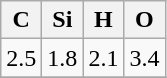<table class="wikitable floatright">
<tr>
<th>C</th>
<th>Si</th>
<th>H</th>
<th>O</th>
</tr>
<tr>
<td>2.5</td>
<td>1.8</td>
<td>2.1</td>
<td>3.4</td>
</tr>
<tr>
</tr>
</table>
